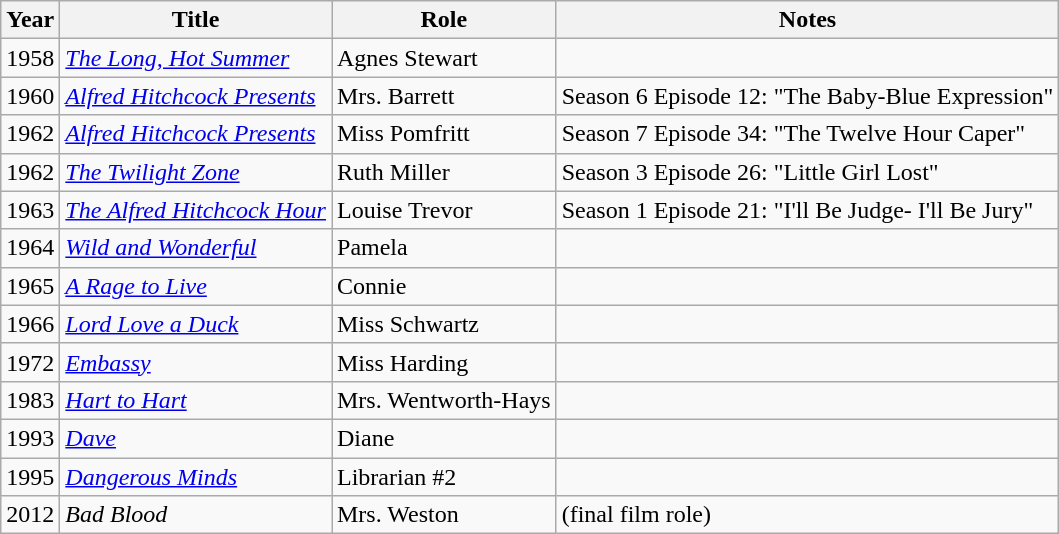<table class="wikitable">
<tr>
<th>Year</th>
<th>Title</th>
<th>Role</th>
<th>Notes</th>
</tr>
<tr>
<td>1958</td>
<td><em><a href='#'>The Long, Hot Summer</a></em></td>
<td>Agnes Stewart</td>
<td></td>
</tr>
<tr>
<td>1960</td>
<td><em><a href='#'>Alfred Hitchcock Presents</a></em></td>
<td>Mrs. Barrett</td>
<td>Season 6 Episode 12: "The Baby-Blue Expression"</td>
</tr>
<tr>
<td>1962</td>
<td><em><a href='#'>Alfred Hitchcock Presents</a></em></td>
<td>Miss Pomfritt</td>
<td>Season 7 Episode 34: "The Twelve Hour Caper"</td>
</tr>
<tr>
<td>1962</td>
<td><em><a href='#'>The Twilight Zone</a></em></td>
<td>Ruth Miller</td>
<td>Season 3 Episode 26: "Little Girl Lost"</td>
</tr>
<tr>
<td>1963</td>
<td><em><a href='#'>The Alfred Hitchcock Hour</a></em></td>
<td>Louise Trevor</td>
<td>Season 1 Episode 21: "I'll Be Judge- I'll Be Jury"</td>
</tr>
<tr>
<td>1964</td>
<td><em><a href='#'>Wild and Wonderful</a></em></td>
<td>Pamela</td>
<td></td>
</tr>
<tr>
<td>1965</td>
<td><em><a href='#'>A Rage to Live</a></em></td>
<td>Connie</td>
<td></td>
</tr>
<tr>
<td>1966</td>
<td><em><a href='#'>Lord Love a Duck</a></em></td>
<td>Miss Schwartz</td>
<td></td>
</tr>
<tr>
<td>1972</td>
<td><em><a href='#'>Embassy</a></em></td>
<td>Miss Harding</td>
<td></td>
</tr>
<tr>
<td>1983</td>
<td><em><a href='#'>Hart to Hart</a></em></td>
<td>Mrs. Wentworth-Hays</td>
<td></td>
</tr>
<tr>
<td>1993</td>
<td><em><a href='#'>Dave</a></em></td>
<td>Diane</td>
<td></td>
</tr>
<tr>
<td>1995</td>
<td><em><a href='#'>Dangerous Minds</a></em></td>
<td>Librarian #2</td>
<td></td>
</tr>
<tr>
<td>2012</td>
<td><em>Bad Blood</em></td>
<td>Mrs. Weston</td>
<td>(final film role)</td>
</tr>
</table>
